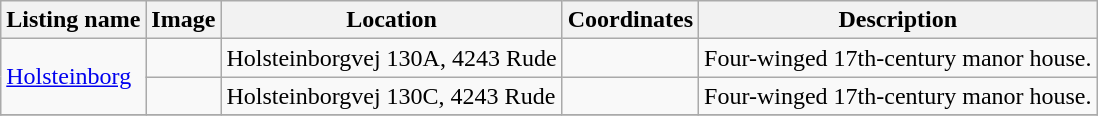<table class="wikitable sortable">
<tr>
<th>Listing name</th>
<th>Image</th>
<th>Location</th>
<th>Coordinates</th>
<th>Description</th>
</tr>
<tr>
<td rowspan="2"><a href='#'>Holsteinborg</a></td>
<td></td>
<td>Holsteinborgvej 130A, 4243 Rude</td>
<td></td>
<td>Four-winged 17th-century manor house.</td>
</tr>
<tr>
<td></td>
<td>Holsteinborgvej 130C, 4243 Rude</td>
<td></td>
<td>Four-winged 17th-century manor house.</td>
</tr>
<tr>
</tr>
</table>
